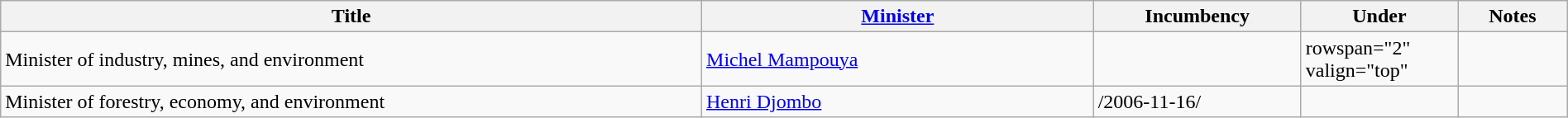<table class="wikitable" style="width:100%;">
<tr>
<th>Title</th>
<th style="width:25%;"><a href='#'>Minister</a></th>
<th style="width:160px;">Incumbency</th>
<th style="width:10%;">Under</th>
<th style="width:7%;">Notes</th>
</tr>
<tr>
<td>Minister of industry, mines, and environment</td>
<td><a href='#'>Michel Mampouya</a></td>
<td></td>
<td>rowspan="2" valign="top" </td>
<td></td>
</tr>
<tr>
<td>Minister of forestry, economy, and environment</td>
<td><a href='#'>Henri Djombo</a></td>
<td>/2006-11-16/</td>
<td></td>
</tr>
</table>
